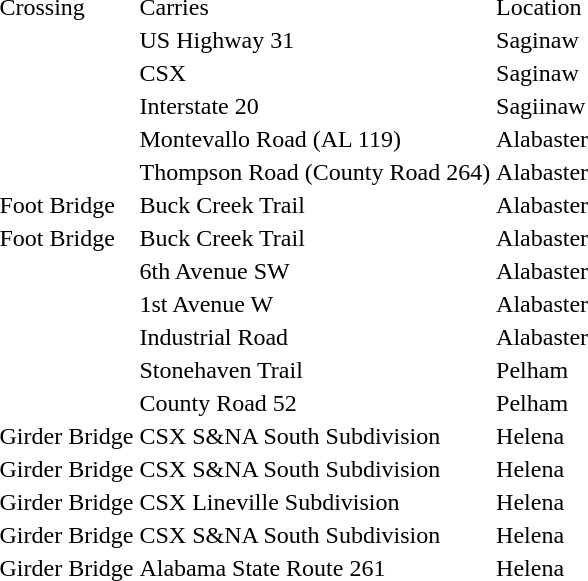<table>
<tr>
<td>Crossing</td>
<td>Carries</td>
<td>Location</td>
</tr>
<tr>
<td></td>
<td>US Highway 31</td>
<td>Saginaw</td>
</tr>
<tr>
<td></td>
<td>CSX</td>
<td>Saginaw</td>
</tr>
<tr>
<td></td>
<td>Interstate 20</td>
<td>Sagiinaw</td>
</tr>
<tr>
<td></td>
<td>Montevallo Road (AL 119)</td>
<td>Alabaster</td>
</tr>
<tr>
<td></td>
<td>Thompson Road (County Road 264)</td>
<td>Alabaster</td>
</tr>
<tr>
<td>Foot Bridge</td>
<td>Buck Creek Trail</td>
<td>Alabaster</td>
</tr>
<tr>
<td>Foot Bridge</td>
<td>Buck Creek Trail</td>
<td>Alabaster</td>
</tr>
<tr>
<td></td>
<td>6th Avenue SW</td>
<td>Alabaster</td>
</tr>
<tr>
<td></td>
<td>1st Avenue W</td>
<td>Alabaster</td>
</tr>
<tr>
<td></td>
<td>Industrial Road</td>
<td>Alabaster</td>
</tr>
<tr>
<td></td>
<td>Stonehaven Trail</td>
<td>Pelham</td>
</tr>
<tr>
<td></td>
<td>County Road 52</td>
<td>Pelham</td>
</tr>
<tr>
<td>Girder Bridge</td>
<td>CSX S&NA South Subdivision</td>
<td>Helena</td>
</tr>
<tr>
<td>Girder Bridge</td>
<td>CSX S&NA South Subdivision</td>
<td>Helena</td>
</tr>
<tr>
<td>Girder Bridge</td>
<td>CSX Lineville Subdivision</td>
<td>Helena</td>
</tr>
<tr>
<td>Girder Bridge</td>
<td>CSX S&NA South Subdivision</td>
<td>Helena</td>
</tr>
<tr>
<td>Girder Bridge</td>
<td>Alabama State Route 261</td>
<td>Helena</td>
</tr>
</table>
